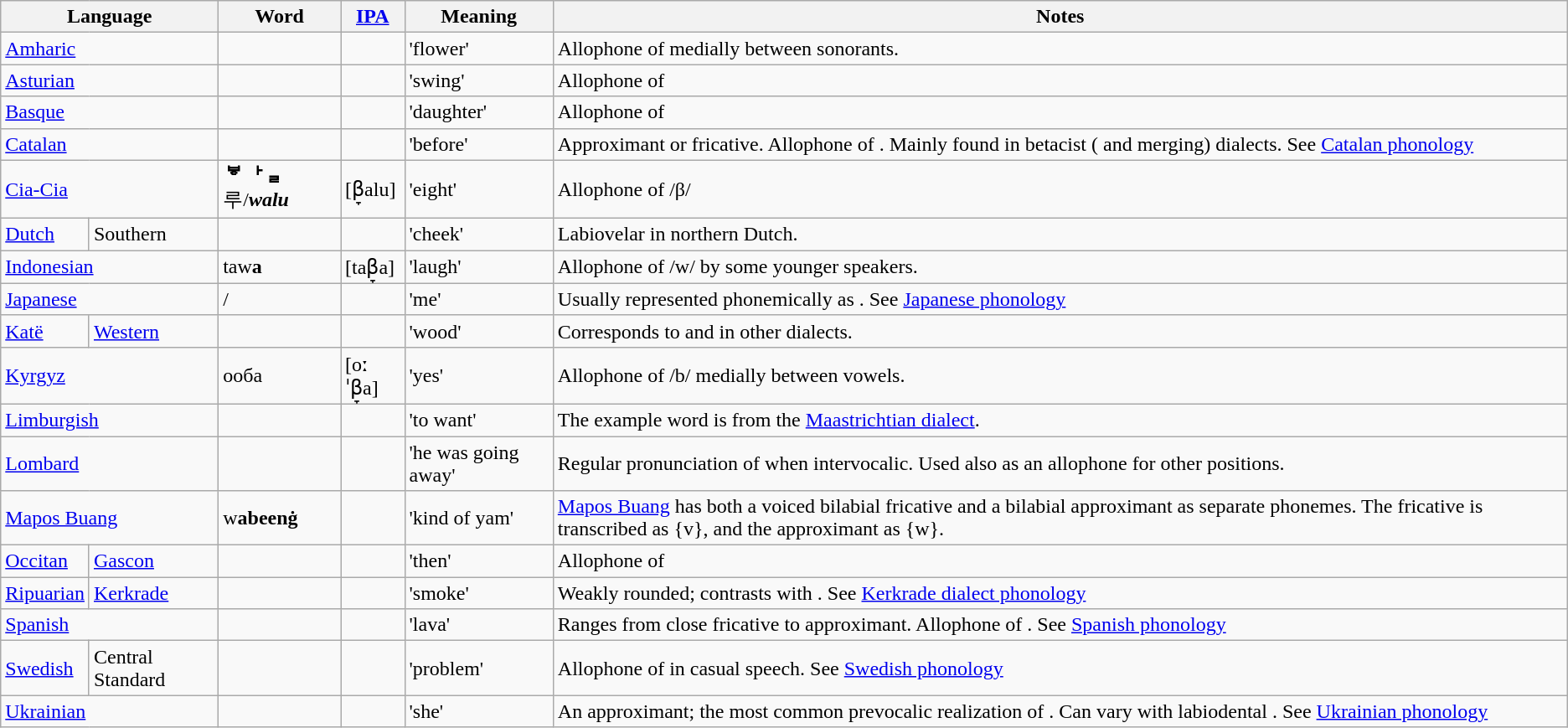<table class="wikitable">
<tr>
<th colspan=2>Language</th>
<th>Word</th>
<th><a href='#'>IPA</a></th>
<th>Meaning</th>
<th>Notes</th>
</tr>
<tr>
<td colspan="2"><a href='#'>Amharic</a></td>
<td></td>
<td></td>
<td>'flower'</td>
<td>Allophone of  medially between sonorants.</td>
</tr>
<tr>
<td colspan=2><a href='#'>Asturian</a></td>
<td></td>
<td></td>
<td>'swing'</td>
<td>Allophone of </td>
</tr>
<tr>
<td colspan=2><a href='#'>Basque</a></td>
<td></td>
<td></td>
<td>'daughter'</td>
<td>Allophone of </td>
</tr>
<tr>
<td colspan=2><a href='#'>Catalan</a></td>
<td></td>
<td></td>
<td>'before'</td>
<td>Approximant or fricative. Allophone of . Mainly found in betacist ( and  merging) dialects. See <a href='#'>Catalan phonology</a></td>
</tr>
<tr>
<td colspan=2><a href='#'>Cia-Cia</a></td>
<td><strong>ᄫᅡᆯ</strong>루/<strong><em>w<strong>alu<em></td>
<td>[β̞alu]</td>
<td>'eight'</td>
<td>Allophone of /β/</td>
</tr>
<tr>
<td><a href='#'>Dutch</a></td>
<td>Southern</td>
<td></td>
<td></td>
<td>'cheek'</td>
<td>Labiovelar  in northern Dutch.</td>
</tr>
<tr>
<td colspan=2><a href='#'>Indonesian</a></td>
<td></em>ta</strong>w<strong>a<em></td>
<td>[taβ̞a]</td>
<td>'laugh'</td>
<td>Allophone of /w/ by some younger speakers.</td>
</tr>
<tr>
<td colspan=2><a href='#'>Japanese</a></td>
<td>/</td>
<td></td>
<td>'me'</td>
<td>Usually represented phonemically as . See <a href='#'>Japanese phonology</a></td>
</tr>
<tr>
<td><a href='#'>Katë</a></td>
<td><a href='#'>Western</a></td>
<td></td>
<td></td>
<td>'wood'</td>
<td>Corresponds to  and  in other dialects.</td>
</tr>
<tr>
<td colspan=2><a href='#'>Kyrgyz</a></td>
<td>ооба</td>
<td>[оːˈβ̞a]</td>
<td>'yes'</td>
<td>Allophone of /b/ medially between vowels.</td>
</tr>
<tr>
<td colspan=2><a href='#'>Limburgish</a></td>
<td></td>
<td></td>
<td>'to want'</td>
<td>The example word is from the <a href='#'>Maastrichtian dialect</a>.</td>
</tr>
<tr>
<td colspan=2><a href='#'>Lombard</a></td>
<td></td>
<td></td>
<td>'he was going away'</td>
<td>Regular pronunciation of  when intervocalic. Used also as an allophone for other positions.</td>
</tr>
<tr>
<td colspan="2"><a href='#'>Mapos Buang</a></td>
<td></strong>w<strong>abeenġ</td>
<td></td>
<td>'kind of yam'</td>
<td><a href='#'>Mapos Buang</a> has both a voiced bilabial fricative and a bilabial approximant as separate phonemes. The fricative is transcribed as {v}, and the approximant as {w}.</td>
</tr>
<tr>
<td><a href='#'>Occitan</a></td>
<td><a href='#'>Gascon</a></td>
<td></td>
<td></td>
<td>'then'</td>
<td>Allophone of </td>
</tr>
<tr>
<td><a href='#'>Ripuarian</a></td>
<td><a href='#'>Kerkrade</a></td>
<td></td>
<td></td>
<td>'smoke'</td>
<td>Weakly rounded; contrasts with . See <a href='#'>Kerkrade dialect phonology</a></td>
</tr>
<tr>
<td colspan=2><a href='#'>Spanish</a></td>
<td></td>
<td></td>
<td>'lava'</td>
<td>Ranges from close fricative to approximant. Allophone of . See <a href='#'>Spanish phonology</a></td>
</tr>
<tr>
<td><a href='#'>Swedish</a></td>
<td>Central Standard</td>
<td></td>
<td></td>
<td>'problem'</td>
<td>Allophone of  in casual speech. See <a href='#'>Swedish phonology</a></td>
</tr>
<tr>
<td colspan=2><a href='#'>Ukrainian</a></td>
<td></td>
<td></td>
<td>'she'</td>
<td>An approximant; the most common prevocalic realization of . Can vary with labiodental . See <a href='#'>Ukrainian phonology</a></td>
</tr>
</table>
